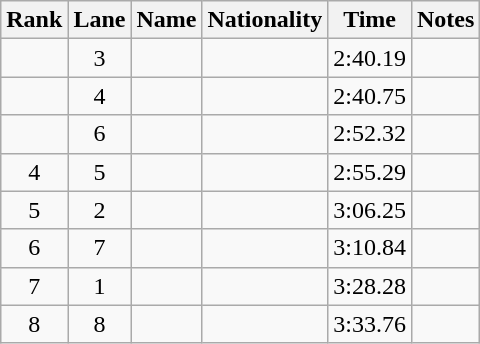<table class="wikitable sortable" style="text-align:center">
<tr>
<th>Rank</th>
<th>Lane</th>
<th>Name</th>
<th>Nationality</th>
<th>Time</th>
<th>Notes</th>
</tr>
<tr>
<td></td>
<td>3</td>
<td align=left></td>
<td align=left></td>
<td>2:40.19</td>
<td><strong></strong></td>
</tr>
<tr>
<td></td>
<td>4</td>
<td align=left></td>
<td align=left></td>
<td>2:40.75</td>
<td></td>
</tr>
<tr>
<td></td>
<td>6</td>
<td align=left></td>
<td align=left></td>
<td>2:52.32</td>
<td></td>
</tr>
<tr>
<td>4</td>
<td>5</td>
<td align=left></td>
<td align=left></td>
<td>2:55.29</td>
<td></td>
</tr>
<tr>
<td>5</td>
<td>2</td>
<td align=left></td>
<td align=left></td>
<td>3:06.25</td>
<td></td>
</tr>
<tr>
<td>6</td>
<td>7</td>
<td align=left></td>
<td align=left></td>
<td>3:10.84</td>
<td></td>
</tr>
<tr>
<td>7</td>
<td>1</td>
<td align=left></td>
<td align=left></td>
<td>3:28.28</td>
<td></td>
</tr>
<tr>
<td>8</td>
<td>8</td>
<td align=left></td>
<td align=left></td>
<td>3:33.76</td>
<td></td>
</tr>
</table>
